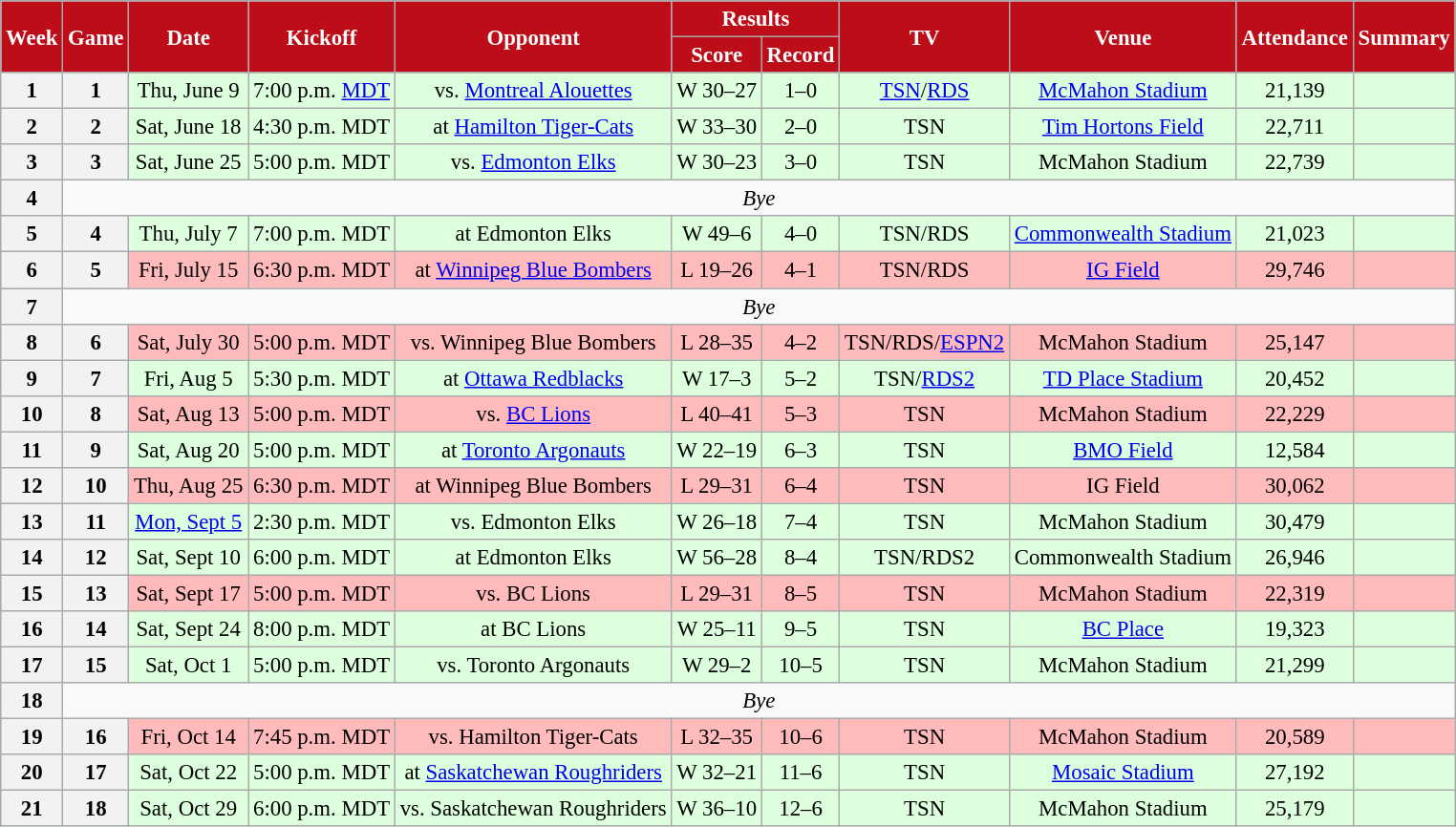<table class="wikitable" style="font-size: 95%;">
<tr>
<th style="background:#BD0D18;color:#FFFFFF;" rowspan=2>Week</th>
<th style="background:#BD0D18;color:#FFFFFF;" rowspan=2>Game</th>
<th style="background:#BD0D18;color:#FFFFFF;" rowspan=2>Date</th>
<th style="background:#BD0D18;color:#FFFFFF;" rowspan=2>Kickoff</th>
<th style="background:#BD0D18;color:#FFFFFF;" rowspan=2>Opponent</th>
<th style="background:#BD0D18;color:#FFFFFF;" colspan=2>Results</th>
<th style="background:#BD0D18;color:#FFFFFF;" rowspan=2>TV</th>
<th style="background:#BD0D18;color:#FFFFFF;" rowspan=2>Venue</th>
<th style="background:#BD0D18;color:#FFFFFF;" rowspan=2>Attendance</th>
<th style="background:#BD0D18;color:#FFFFFF;" rowspan=2>Summary</th>
</tr>
<tr>
<th style="background:#BD0D18;color:#FFFFFF;">Score</th>
<th style="background:#BD0D18;color:#FFFFFF;">Record</th>
</tr>
<tr align="center" bgcolor="ddffdd">
<th align="center">1</th>
<th align="center">1</th>
<td align="center">Thu, June 9</td>
<td align="center">7:00 p.m. <a href='#'>MDT</a></td>
<td align="center">vs. <a href='#'>Montreal Alouettes</a></td>
<td align="center">W 30–27</td>
<td align="center">1–0</td>
<td align="center"><a href='#'>TSN</a>/<a href='#'>RDS</a></td>
<td align="center"><a href='#'>McMahon Stadium</a></td>
<td align="center">21,139</td>
<td align="center"></td>
</tr>
<tr align="center" bgcolor="ddffdd">
<th align="center">2</th>
<th align="center">2</th>
<td align="center">Sat, June 18</td>
<td align="center">4:30 p.m. MDT</td>
<td align="center">at <a href='#'>Hamilton Tiger-Cats</a></td>
<td align="center">W 33–30 </td>
<td align="center">2–0</td>
<td align="center">TSN</td>
<td align="center"><a href='#'>Tim Hortons Field</a></td>
<td align="center">22,711</td>
<td align="center"></td>
</tr>
<tr align="center" bgcolor="ddffdd">
<th align="center">3</th>
<th align="center">3</th>
<td align="center">Sat, June 25</td>
<td align="center">5:00 p.m. MDT</td>
<td align="center">vs. <a href='#'>Edmonton Elks</a></td>
<td align="center">W 30–23</td>
<td align="center">3–0</td>
<td align="center">TSN</td>
<td align="center">McMahon Stadium</td>
<td align="center">22,739</td>
<td align="center"></td>
</tr>
<tr align="center"= bgcolor="">
<th align="center">4</th>
<td colspan=10 align="center" valign="middle"><em>Bye</em></td>
</tr>
<tr align="center" bgcolor="ddffdd">
<th align="center">5</th>
<th align="center">4</th>
<td align="center">Thu, July 7</td>
<td align="center">7:00 p.m. MDT</td>
<td align="center">at Edmonton Elks</td>
<td align="center">W 49–6</td>
<td align="center">4–0</td>
<td align="center">TSN/RDS</td>
<td align="center"><a href='#'>Commonwealth Stadium</a></td>
<td align="center">21,023</td>
<td align="center"></td>
</tr>
<tr align="center" bgcolor="ffbbbb">
<th align="center">6</th>
<th align="center">5</th>
<td align="center">Fri, July 15</td>
<td align="center">6:30 p.m. MDT</td>
<td align="center">at <a href='#'>Winnipeg Blue Bombers</a></td>
<td align="center">L 19–26</td>
<td align="center">4–1</td>
<td align="center">TSN/RDS</td>
<td align="center"><a href='#'>IG Field</a></td>
<td align="center">29,746</td>
<td align="center"></td>
</tr>
<tr align="center"= bgcolor="">
<th align="center">7</th>
<td colspan=10 align="center" valign="middle"><em>Bye</em></td>
</tr>
<tr align="center" bgcolor="ffbbbb">
<th align="center">8</th>
<th align="center">6</th>
<td align="center">Sat, July 30</td>
<td align="center">5:00 p.m. MDT</td>
<td align="center">vs. Winnipeg Blue Bombers</td>
<td align="center">L 28–35</td>
<td align="center">4–2</td>
<td align="center">TSN/RDS/<a href='#'>ESPN2</a></td>
<td align="center">McMahon Stadium</td>
<td align="center">25,147</td>
<td align="center"></td>
</tr>
<tr align="center" bgcolor="ddffdd">
<th align="center">9</th>
<th align="center">7</th>
<td align="center">Fri, Aug 5</td>
<td align="center">5:30 p.m. MDT</td>
<td align="center">at <a href='#'>Ottawa Redblacks</a></td>
<td align="center">W 17–3</td>
<td align="center">5–2</td>
<td align="center">TSN/<a href='#'>RDS2</a></td>
<td align="center"><a href='#'>TD Place Stadium</a></td>
<td align="center">20,452</td>
<td align="center"></td>
</tr>
<tr align="center" bgcolor="ffbbbb">
<th align="center">10</th>
<th align="center">8</th>
<td align="center">Sat, Aug 13</td>
<td align="center">5:00 p.m. MDT</td>
<td align="center">vs. <a href='#'>BC Lions</a></td>
<td align="center">L 40–41</td>
<td align="center">5–3</td>
<td align="center">TSN</td>
<td align="center">McMahon Stadium</td>
<td align="center">22,229</td>
<td align="center"></td>
</tr>
<tr align="center" bgcolor="ddffdd">
<th align="center">11</th>
<th align="center">9</th>
<td align="center">Sat, Aug 20</td>
<td align="center">5:00 p.m. MDT</td>
<td align="center">at <a href='#'>Toronto Argonauts</a></td>
<td align="center">W 22–19</td>
<td align="center">6–3</td>
<td align="center">TSN</td>
<td align="center"><a href='#'>BMO Field</a></td>
<td align="center">12,584</td>
<td align="center"></td>
</tr>
<tr align="center" bgcolor="ffbbbb">
<th align="center">12</th>
<th align="center">10</th>
<td align="center">Thu, Aug 25</td>
<td align="center">6:30 p.m. MDT</td>
<td align="center">at Winnipeg Blue Bombers</td>
<td align="center">L 29–31</td>
<td align="center">6–4</td>
<td align="center">TSN</td>
<td align="center">IG Field</td>
<td align="center">30,062</td>
<td align="center"></td>
</tr>
<tr align="center" bgcolor="ddffdd">
<th align="center">13</th>
<th align="center">11</th>
<td align="center"><a href='#'>Mon, Sept 5</a></td>
<td align="center">2:30 p.m. MDT</td>
<td align="center">vs. Edmonton Elks</td>
<td align="center">W 26–18</td>
<td align="center">7–4</td>
<td align="center">TSN</td>
<td align="center">McMahon Stadium</td>
<td align="center">30,479</td>
<td align="center"></td>
</tr>
<tr align="center" bgcolor="ddffdd">
<th align="center">14</th>
<th align="center">12</th>
<td align="center">Sat, Sept 10</td>
<td align="center">6:00 p.m. MDT</td>
<td align="center">at Edmonton Elks</td>
<td align="center">W 56–28</td>
<td align="center">8–4</td>
<td align="center">TSN/RDS2</td>
<td align="center">Commonwealth Stadium</td>
<td align="center">26,946</td>
<td align="center"></td>
</tr>
<tr align="center" bgcolor="ffbbbb">
<th align="center">15</th>
<th align="center">13</th>
<td align="center">Sat, Sept 17</td>
<td align="center">5:00 p.m. MDT</td>
<td align="center">vs. BC Lions</td>
<td align="center">L 29–31 </td>
<td align="center">8–5</td>
<td align="center">TSN</td>
<td align="center">McMahon Stadium</td>
<td align="center">22,319</td>
<td align="center"></td>
</tr>
<tr align="center" bgcolor="ddffdd">
<th align="center">16</th>
<th align="center">14</th>
<td align="center">Sat, Sept 24</td>
<td align="center">8:00 p.m. MDT</td>
<td align="center">at BC Lions</td>
<td align="center">W 25–11</td>
<td align="center">9–5</td>
<td align="center">TSN</td>
<td align="center"><a href='#'>BC Place</a></td>
<td align="center">19,323</td>
<td align="center"></td>
</tr>
<tr align="center" bgcolor="ddffdd">
<th align="center">17</th>
<th align="center">15</th>
<td align="center">Sat, Oct 1</td>
<td align="center">5:00 p.m. MDT</td>
<td align="center">vs. Toronto Argonauts</td>
<td align="center">W 29–2</td>
<td align="center">10–5</td>
<td align="center">TSN</td>
<td align="center">McMahon Stadium</td>
<td align="center">21,299</td>
<td align="center"></td>
</tr>
<tr align="center"= bgcolor="">
<th align="center">18</th>
<td colspan=10 align="center" valign="middle"><em>Bye</em></td>
</tr>
<tr align="center" bgcolor="ffbbbb">
<th align="center">19</th>
<th align="center">16</th>
<td align="center">Fri, Oct 14</td>
<td align="center">7:45 p.m. MDT</td>
<td align="center">vs. Hamilton Tiger-Cats</td>
<td align="center">L 32–35</td>
<td align="center">10–6</td>
<td align="center">TSN</td>
<td align="center">McMahon Stadium</td>
<td align="center">20,589</td>
<td align="center"></td>
</tr>
<tr align="center" bgcolor="ddffdd">
<th align="center">20</th>
<th align="center">17</th>
<td align="center">Sat, Oct 22</td>
<td align="center">5:00 p.m. MDT</td>
<td align="center">at <a href='#'>Saskatchewan Roughriders</a></td>
<td align="center">W 32–21</td>
<td align="center">11–6</td>
<td align="center">TSN</td>
<td align="center"><a href='#'>Mosaic Stadium</a></td>
<td align="center">27,192</td>
<td align="center"></td>
</tr>
<tr align="center" bgcolor="ddffdd">
<th align="center">21</th>
<th align="center">18</th>
<td align="center">Sat, Oct 29</td>
<td align="center">6:00 p.m. MDT</td>
<td align="center">vs. Saskatchewan Roughriders</td>
<td align="center">W 36–10</td>
<td align="center">12–6</td>
<td align="center">TSN</td>
<td align="center">McMahon Stadium</td>
<td align="center">25,179</td>
<td align="center"></td>
</tr>
</table>
